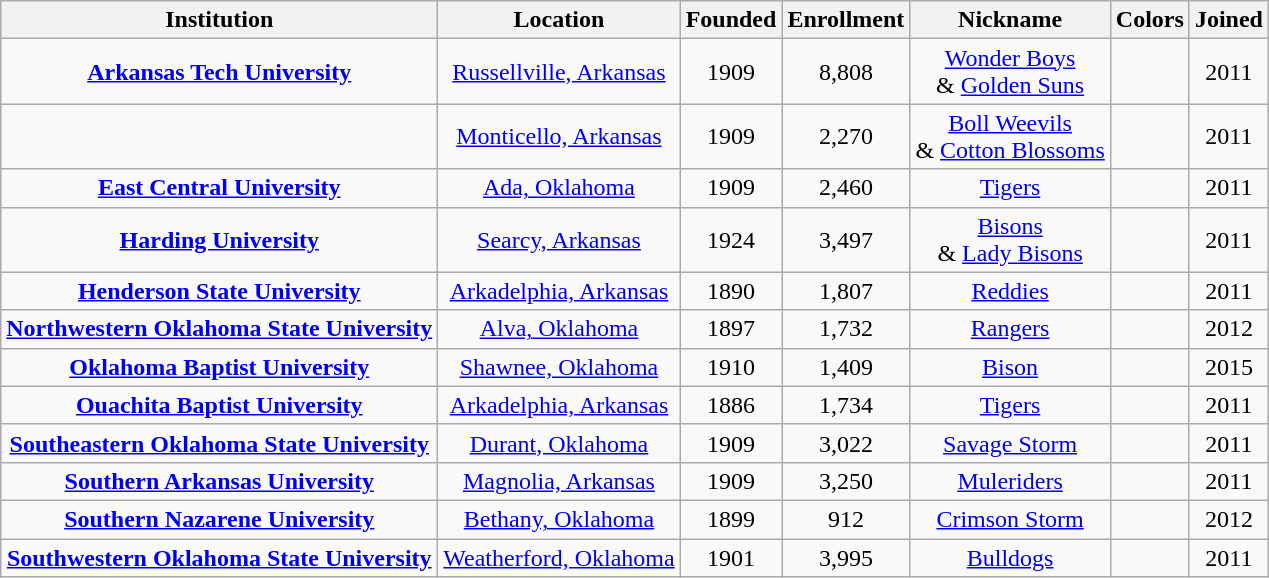<table class="wikitable sortable" style=text-align:center>
<tr>
<th>Institution</th>
<th>Location</th>
<th>Founded</th>
<th>Enrollment</th>
<th>Nickname</th>
<th class=unsortable>Colors</th>
<th>Joined</th>
</tr>
<tr>
<td><strong><a href='#'>Arkansas Tech University</a></strong></td>
<td><a href='#'>Russellville, Arkansas</a></td>
<td>1909</td>
<td>8,808</td>
<td><a href='#'>Wonder Boys</a><br>& <a href='#'>Golden Suns</a></td>
<td></td>
<td>2011</td>
</tr>
<tr>
<td></td>
<td><a href='#'>Monticello, Arkansas</a></td>
<td>1909</td>
<td>2,270</td>
<td nowrap><a href='#'>Boll Weevils</a><br>& <a href='#'>Cotton Blossoms</a></td>
<td></td>
<td>2011</td>
</tr>
<tr>
<td><strong><a href='#'>East Central University</a></strong></td>
<td><a href='#'>Ada, Oklahoma</a></td>
<td>1909</td>
<td>2,460</td>
<td><a href='#'>Tigers</a></td>
<td></td>
<td>2011</td>
</tr>
<tr>
<td><strong><a href='#'>Harding University</a></strong></td>
<td><a href='#'>Searcy, Arkansas</a></td>
<td>1924</td>
<td>3,497</td>
<td><a href='#'>Bisons</a><br>& <a href='#'>Lady Bisons</a></td>
<td></td>
<td>2011</td>
</tr>
<tr>
<td><strong><a href='#'>Henderson State University</a></strong></td>
<td><a href='#'>Arkadelphia, Arkansas</a></td>
<td>1890</td>
<td>1,807</td>
<td><a href='#'>Reddies</a></td>
<td></td>
<td>2011</td>
</tr>
<tr>
<td><strong><a href='#'>Northwestern Oklahoma State University</a></strong></td>
<td><a href='#'>Alva, Oklahoma</a></td>
<td>1897</td>
<td>1,732</td>
<td><a href='#'>Rangers</a></td>
<td></td>
<td>2012</td>
</tr>
<tr>
<td><strong><a href='#'>Oklahoma Baptist University</a></strong></td>
<td><a href='#'>Shawnee, Oklahoma</a></td>
<td>1910</td>
<td>1,409</td>
<td><a href='#'>Bison</a></td>
<td></td>
<td>2015</td>
</tr>
<tr>
<td><strong><a href='#'>Ouachita Baptist University</a></strong></td>
<td><a href='#'>Arkadelphia, Arkansas</a></td>
<td>1886</td>
<td>1,734</td>
<td><a href='#'>Tigers</a></td>
<td></td>
<td>2011</td>
</tr>
<tr>
<td><strong><a href='#'>Southeastern Oklahoma State University</a></strong></td>
<td><a href='#'>Durant, Oklahoma</a></td>
<td>1909</td>
<td>3,022</td>
<td><a href='#'>Savage Storm</a></td>
<td></td>
<td>2011</td>
</tr>
<tr>
<td><strong><a href='#'>Southern Arkansas University</a></strong></td>
<td><a href='#'>Magnolia, Arkansas</a></td>
<td>1909</td>
<td>3,250</td>
<td><a href='#'>Muleriders</a></td>
<td></td>
<td>2011</td>
</tr>
<tr>
<td><strong><a href='#'>Southern Nazarene University</a></strong></td>
<td><a href='#'>Bethany, Oklahoma</a></td>
<td>1899</td>
<td>912</td>
<td><a href='#'>Crimson Storm</a></td>
<td></td>
<td>2012</td>
</tr>
<tr>
<td><strong><a href='#'>Southwestern Oklahoma State University</a></strong></td>
<td><a href='#'>Weatherford, Oklahoma</a></td>
<td>1901</td>
<td>3,995</td>
<td><a href='#'>Bulldogs</a></td>
<td></td>
<td>2011</td>
</tr>
</table>
